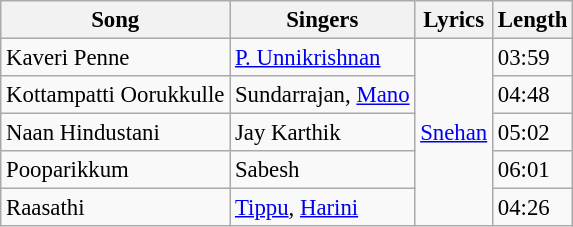<table class="wikitable" style="font-size: 95%;">
<tr>
<th>Song</th>
<th>Singers</th>
<th>Lyrics</th>
<th>Length</th>
</tr>
<tr>
<td>Kaveri Penne</td>
<td><a href='#'>P. Unnikrishnan</a></td>
<td rowspan=5><a href='#'>Snehan</a></td>
<td>03:59</td>
</tr>
<tr>
<td>Kottampatti Oorukkulle</td>
<td>Sundarrajan, <a href='#'>Mano</a></td>
<td>04:48</td>
</tr>
<tr>
<td>Naan Hindustani</td>
<td>Jay Karthik</td>
<td>05:02</td>
</tr>
<tr>
<td>Pooparikkum</td>
<td>Sabesh</td>
<td>06:01</td>
</tr>
<tr>
<td>Raasathi</td>
<td><a href='#'>Tippu</a>, <a href='#'>Harini</a></td>
<td>04:26</td>
</tr>
</table>
